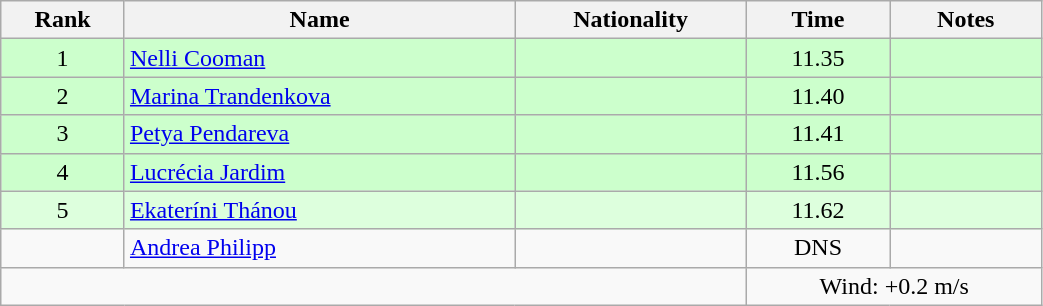<table class="wikitable sortable" style="text-align:center;width: 55%">
<tr>
<th>Rank</th>
<th>Name</th>
<th>Nationality</th>
<th>Time</th>
<th>Notes</th>
</tr>
<tr bgcolor=ccffcc>
<td>1</td>
<td align=left><a href='#'>Nelli Cooman</a></td>
<td align=left></td>
<td>11.35</td>
<td></td>
</tr>
<tr bgcolor=ccffcc>
<td>2</td>
<td align=left><a href='#'>Marina Trandenkova</a></td>
<td align=left></td>
<td>11.40</td>
<td></td>
</tr>
<tr bgcolor=ccffcc>
<td>3</td>
<td align=left><a href='#'>Petya Pendareva</a></td>
<td align=left></td>
<td>11.41</td>
<td></td>
</tr>
<tr bgcolor=ccffcc>
<td>4</td>
<td align=left><a href='#'>Lucrécia Jardim</a></td>
<td align=left></td>
<td>11.56</td>
<td></td>
</tr>
<tr bgcolor=ddffdd>
<td>5</td>
<td align=left><a href='#'>Ekateríni Thánou</a></td>
<td align=left></td>
<td>11.62</td>
<td></td>
</tr>
<tr>
<td></td>
<td align=left><a href='#'>Andrea Philipp</a></td>
<td align=left></td>
<td>DNS</td>
<td></td>
</tr>
<tr>
<td colspan="3"></td>
<td colspan="2">Wind: +0.2 m/s</td>
</tr>
</table>
